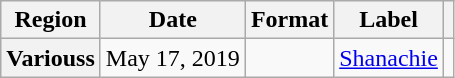<table class="wikitable plainrowheaders">
<tr>
<th scope="col">Region</th>
<th scope="col">Date</th>
<th scope="col">Format</th>
<th scope="col">Label</th>
<th scope="col"></th>
</tr>
<tr>
<th scope="row">Variouss</th>
<td rowspan="1">May 17, 2019</td>
<td rowspan="1"></td>
<td rowspan="1"><a href='#'>Shanachie</a></td>
<td align="center"></td>
</tr>
</table>
